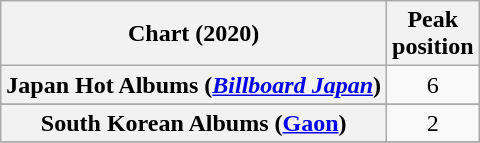<table class="wikitable sortable plainrowheaders" style="text-align:center">
<tr>
<th scope="col">Chart (2020)</th>
<th scope="col">Peak<br>position</th>
</tr>
<tr>
<th scope="row">Japan Hot Albums (<em><a href='#'>Billboard Japan</a></em>)</th>
<td>6</td>
</tr>
<tr>
</tr>
<tr>
<th scope="row">South Korean Albums (<a href='#'>Gaon</a>)</th>
<td>2</td>
</tr>
<tr>
</tr>
</table>
